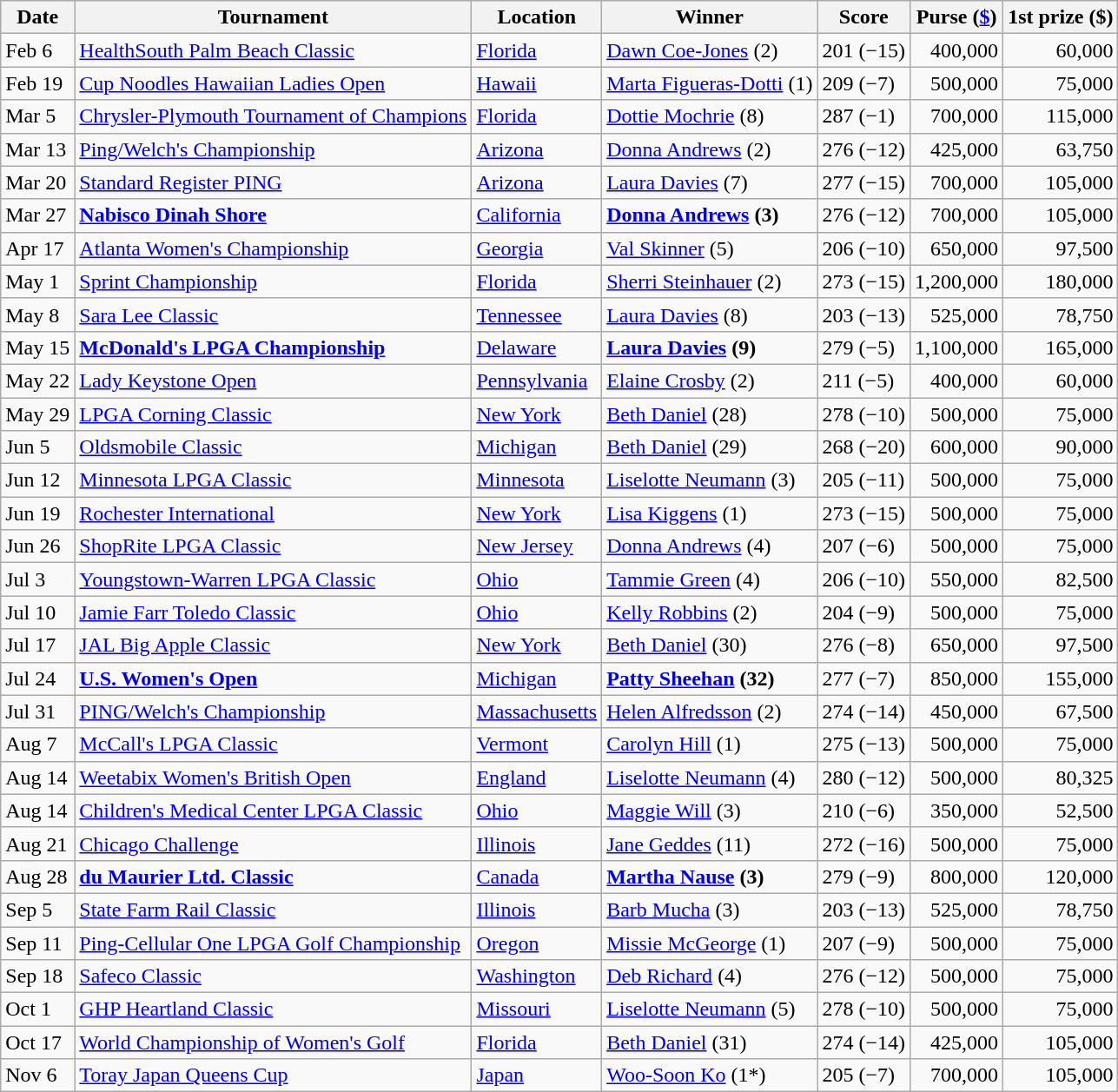<table class=wikitable>
<tr>
<th>Date</th>
<th>Tournament</th>
<th>Location</th>
<th>Winner</th>
<th>Score</th>
<th>Purse (<a href='#'>$</a>)</th>
<th>1st prize ($)</th>
</tr>
<tr>
<td>Feb 6</td>
<td><a href='#'>HealthSouth Palm Beach Classic</a></td>
<td><a href='#'>Florida</a></td>
<td> <a href='#'>Dawn Coe-Jones</a> (2)</td>
<td>201 (−15)</td>
<td align=right>400,000</td>
<td align=right>60,000</td>
</tr>
<tr>
<td>Feb 19</td>
<td><a href='#'>Cup Noodles Hawaiian Ladies Open</a></td>
<td><a href='#'>Hawaii</a></td>
<td> <a href='#'>Marta Figueras-Dotti</a> (1)</td>
<td>209 (−7)</td>
<td align=right>500,000</td>
<td align=right>75,000</td>
</tr>
<tr>
<td>Mar 5</td>
<td><a href='#'>Chrysler-Plymouth Tournament of Champions</a></td>
<td><a href='#'>Florida</a></td>
<td> <a href='#'>Dottie Mochrie</a> (8)</td>
<td>287 (−1)</td>
<td align=right>700,000</td>
<td align=right>115,000</td>
</tr>
<tr>
<td>Mar 13</td>
<td><a href='#'>Ping/Welch's Championship</a></td>
<td><a href='#'>Arizona</a></td>
<td> <a href='#'>Donna Andrews</a> (2)</td>
<td>276 (−12)</td>
<td align=right>425,000</td>
<td align=right>63,750</td>
</tr>
<tr>
<td>Mar 20</td>
<td><a href='#'>Standard Register PING</a></td>
<td><a href='#'>Arizona</a></td>
<td> <a href='#'>Laura Davies</a> (7)</td>
<td>277 (−15)</td>
<td align=right>700,000</td>
<td align=right>105,000</td>
</tr>
<tr>
<td>Mar 27</td>
<td><strong><a href='#'>Nabisco Dinah Shore</a></strong></td>
<td><a href='#'>California</a></td>
<td> <strong><a href='#'>Donna Andrews</a> (3)</strong></td>
<td>276 (−12)</td>
<td align=right>700,000</td>
<td align=right>105,000</td>
</tr>
<tr>
<td>Apr 17</td>
<td><a href='#'>Atlanta Women's Championship</a></td>
<td><a href='#'>Georgia</a></td>
<td> <a href='#'>Val Skinner</a> (5)</td>
<td>206 (−10)</td>
<td align=right>650,000</td>
<td align=right>97,500</td>
</tr>
<tr>
<td>May 1</td>
<td><a href='#'>Sprint Championship</a></td>
<td><a href='#'>Florida</a></td>
<td> <a href='#'>Sherri Steinhauer</a> (2)</td>
<td>273 (−15)</td>
<td align=right>1,200,000</td>
<td align=right>180,000</td>
</tr>
<tr>
<td>May 8</td>
<td><a href='#'>Sara Lee Classic</a></td>
<td><a href='#'>Tennessee</a></td>
<td> <a href='#'>Laura Davies</a> (8)</td>
<td>203 (−13)</td>
<td align=right>525,000</td>
<td align=right>78,750</td>
</tr>
<tr>
<td>May 15</td>
<td><strong><a href='#'>McDonald's LPGA Championship</a></strong></td>
<td><a href='#'>Delaware</a></td>
<td> <strong><a href='#'>Laura Davies</a> (9)</strong></td>
<td>279 (−5)</td>
<td align=right>1,100,000</td>
<td align=right>165,000</td>
</tr>
<tr>
<td>May 22</td>
<td><a href='#'>Lady Keystone Open</a></td>
<td><a href='#'>Pennsylvania</a></td>
<td> <a href='#'>Elaine Crosby</a> (2)</td>
<td>211 (−5)</td>
<td align=right>400,000</td>
<td align=right>60,000</td>
</tr>
<tr>
<td>May 29</td>
<td><a href='#'>LPGA Corning Classic</a></td>
<td><a href='#'>New York</a></td>
<td> <a href='#'>Beth Daniel</a> (28)</td>
<td>278 (−10)</td>
<td align=right>500,000</td>
<td align=right>75,000</td>
</tr>
<tr>
<td>Jun 5</td>
<td><a href='#'>Oldsmobile Classic</a></td>
<td><a href='#'>Michigan</a></td>
<td> <a href='#'>Beth Daniel</a> (29)</td>
<td>268 (−20)</td>
<td align=right>600,000</td>
<td align=right>90,000</td>
</tr>
<tr>
<td>Jun 12</td>
<td><a href='#'>Minnesota LPGA Classic</a></td>
<td><a href='#'>Minnesota</a></td>
<td> <a href='#'>Liselotte Neumann</a> (3)</td>
<td>205 (−11)</td>
<td align=right>500,000</td>
<td align=right>75,000</td>
</tr>
<tr>
<td>Jun 19</td>
<td><a href='#'>Rochester International</a></td>
<td><a href='#'>New York</a></td>
<td> <a href='#'>Lisa Kiggens</a> (1)</td>
<td>273 (−15)</td>
<td align=right>500,000</td>
<td align=right>75,000</td>
</tr>
<tr>
<td>Jun 26</td>
<td><a href='#'>ShopRite LPGA Classic</a></td>
<td><a href='#'>New Jersey</a></td>
<td> <a href='#'>Donna Andrews</a> (4)</td>
<td>207 (−6)</td>
<td align=right>500,000</td>
<td align=right>75,000</td>
</tr>
<tr>
<td>Jul 3</td>
<td><a href='#'>Youngstown-Warren LPGA Classic</a></td>
<td><a href='#'>Ohio</a></td>
<td> <a href='#'>Tammie Green</a> (4)</td>
<td>206 (−10)</td>
<td align=right>550,000</td>
<td align=right>82,500</td>
</tr>
<tr>
<td>Jul 10</td>
<td><a href='#'>Jamie Farr Toledo Classic</a></td>
<td><a href='#'>Ohio</a></td>
<td> <a href='#'>Kelly Robbins</a> (2)</td>
<td>204 (−9)</td>
<td align=right>500,000</td>
<td align=right>75,000</td>
</tr>
<tr>
<td>Jul 17</td>
<td><a href='#'>JAL Big Apple Classic</a></td>
<td><a href='#'>New York</a></td>
<td> <a href='#'>Beth Daniel</a> (30)</td>
<td>276 (−8)</td>
<td align=right>650,000</td>
<td align=right>97,500</td>
</tr>
<tr>
<td>Jul 24</td>
<td><strong><a href='#'>U.S. Women's Open</a></strong></td>
<td><a href='#'>Michigan</a></td>
<td> <strong><a href='#'>Patty Sheehan</a> (32)</strong></td>
<td>277 (−7)</td>
<td align=right>850,000</td>
<td align=right>155,000</td>
</tr>
<tr>
<td>Jul 31</td>
<td><a href='#'>PING/Welch's Championship</a></td>
<td><a href='#'>Massachusetts</a></td>
<td> <a href='#'>Helen Alfredsson</a> (2)</td>
<td>274 (−14)</td>
<td align=right>450,000</td>
<td align=right>67,500</td>
</tr>
<tr>
<td>Aug 7</td>
<td><a href='#'>McCall's LPGA Classic</a></td>
<td><a href='#'>Vermont</a></td>
<td> <a href='#'>Carolyn Hill</a> (1)</td>
<td>275 (−13)</td>
<td align=right>500,000</td>
<td align=right>75,000</td>
</tr>
<tr>
<td>Aug 14</td>
<td><a href='#'>Weetabix Women's British Open</a></td>
<td><a href='#'>England</a></td>
<td> <a href='#'>Liselotte Neumann</a> (4)</td>
<td>280 (−12)</td>
<td align=right>500,000</td>
<td align=right>80,325</td>
</tr>
<tr>
<td>Aug 14</td>
<td><a href='#'>Children's Medical Center LPGA Classic</a></td>
<td><a href='#'>Ohio</a></td>
<td> <a href='#'>Maggie Will</a> (3)</td>
<td>210 (−6)</td>
<td align=right>350,000</td>
<td align=right>52,500</td>
</tr>
<tr>
<td>Aug 21</td>
<td><a href='#'>Chicago Challenge</a></td>
<td><a href='#'>Illinois</a></td>
<td> <a href='#'>Jane Geddes</a> (11)</td>
<td>272 (−16)</td>
<td align=right>500,000</td>
<td align=right>75,000</td>
</tr>
<tr>
<td>Aug 28</td>
<td><strong><a href='#'>du Maurier Ltd. Classic</a></strong></td>
<td><a href='#'>Canada</a></td>
<td> <strong><a href='#'>Martha Nause</a> (3)</strong></td>
<td>279 (−9)</td>
<td align=right>800,000</td>
<td align=right>120,000</td>
</tr>
<tr>
<td>Sep 5</td>
<td><a href='#'>State Farm Rail Classic</a></td>
<td><a href='#'>Illinois</a></td>
<td> <a href='#'>Barb Mucha</a> (3)</td>
<td>203 (−13)</td>
<td align=right>525,000</td>
<td align=right>78,750</td>
</tr>
<tr>
<td>Sep 11</td>
<td><a href='#'>Ping-Cellular One LPGA Golf Championship</a></td>
<td><a href='#'>Oregon</a></td>
<td> <a href='#'>Missie McGeorge</a> (1)</td>
<td>207 (−9)</td>
<td align=right>500,000</td>
<td align=right>75,000</td>
</tr>
<tr>
<td>Sep 18</td>
<td><a href='#'>Safeco Classic</a></td>
<td><a href='#'>Washington</a></td>
<td> <a href='#'>Deb Richard</a> (4)</td>
<td>276 (−12)</td>
<td align=right>500,000</td>
<td align=right>75,000</td>
</tr>
<tr>
<td>Oct 1</td>
<td><a href='#'>GHP Heartland Classic</a></td>
<td><a href='#'>Missouri</a></td>
<td> <a href='#'>Liselotte Neumann</a> (5)</td>
<td>278 (−10)</td>
<td align=right>500,000</td>
<td align=right>75,000</td>
</tr>
<tr>
<td>Oct 17</td>
<td><a href='#'>World Championship of Women's Golf</a></td>
<td><a href='#'>Florida</a></td>
<td> <a href='#'>Beth Daniel</a> (31)</td>
<td>274 (−14)</td>
<td align=right>425,000</td>
<td align=right>105,000</td>
</tr>
<tr>
<td>Nov 6</td>
<td><a href='#'>Toray Japan Queens Cup</a></td>
<td><a href='#'>Japan</a></td>
<td> <a href='#'>Woo-Soon Ko</a> (1*)</td>
<td>205 (−7)</td>
<td align=right>700,000</td>
<td align=right>105,000</td>
</tr>
</table>
